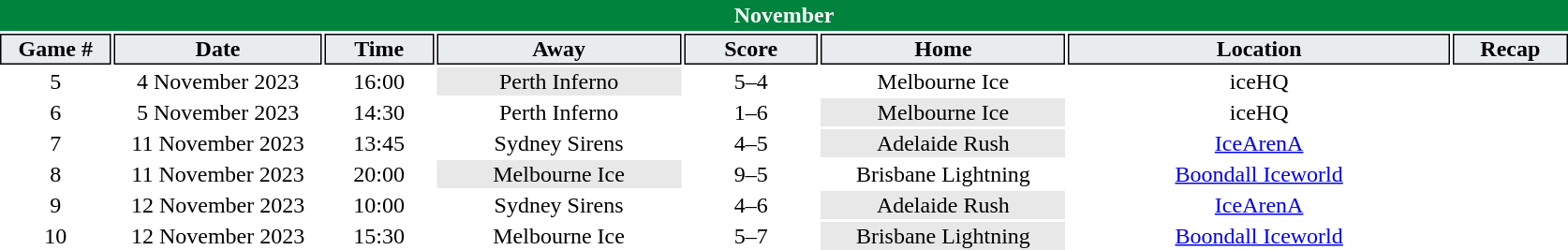<table class="toccolours" style="width:70em;text-align: center">
<tr>
<th colspan="8" style="background:#00843d;color:white;border:#00843d 1px solid">November</th>
</tr>
<tr>
<th style="background:#e9ecef;color:black;border:#000000 1px solid; width: 40px">Game #</th>
<th style="background:#e9ecef;color:black;border:#000000 1px solid; width: 80px">Date</th>
<th style="background:#e9ecef;color:black;border:#000000 1px solid; width: 40px">Time</th>
<th style="background:#e9ecef;color:black;border:#000000 1px solid; width: 95px">Away</th>
<th style="background:#e9ecef;color:black;border:#000000 1px solid; width: 50px">Score</th>
<th style="background:#e9ecef;color:black;border:#000000 1px solid; width: 95px">Home</th>
<th style="background:#e9ecef;color:black;border:#000000 1px solid; width: 150px">Location</th>
<th style="background:#e9ecef;color:black;border:#000000 1px solid; width: 40px">Recap</th>
</tr>
<tr>
<td>5</td>
<td>4 November 2023</td>
<td>16:00</td>
<td bgcolor="#e8e8e8">Perth Inferno</td>
<td>5–4</td>
<td>Melbourne Ice</td>
<td>iceHQ</td>
<td></td>
</tr>
<tr>
<td>6</td>
<td>5 November 2023</td>
<td>14:30</td>
<td>Perth Inferno</td>
<td>1–6</td>
<td bgcolor="#e8e8e8">Melbourne Ice</td>
<td>iceHQ</td>
<td></td>
</tr>
<tr>
<td>7</td>
<td>11 November 2023</td>
<td>13:45</td>
<td>Sydney Sirens</td>
<td>4–5</td>
<td bgcolor="#e8e8e8">Adelaide Rush</td>
<td><a href='#'>IceArenA</a></td>
<td></td>
</tr>
<tr>
<td>8</td>
<td>11 November 2023</td>
<td>20:00</td>
<td bgcolor="#e8e8e8">Melbourne Ice</td>
<td>9–5</td>
<td>Brisbane Lightning</td>
<td><a href='#'>Boondall Iceworld</a></td>
<td></td>
</tr>
<tr>
<td>9</td>
<td>12 November 2023</td>
<td>10:00</td>
<td>Sydney Sirens</td>
<td>4–6</td>
<td bgcolor="#e8e8e8">Adelaide Rush</td>
<td><a href='#'>IceArenA</a></td>
<td></td>
</tr>
<tr>
<td>10</td>
<td>12 November 2023</td>
<td>15:30</td>
<td>Melbourne Ice</td>
<td>5–7</td>
<td bgcolor="#e8e8e8">Brisbane Lightning</td>
<td><a href='#'>Boondall Iceworld</a></td>
<td></td>
</tr>
<tr>
</tr>
</table>
